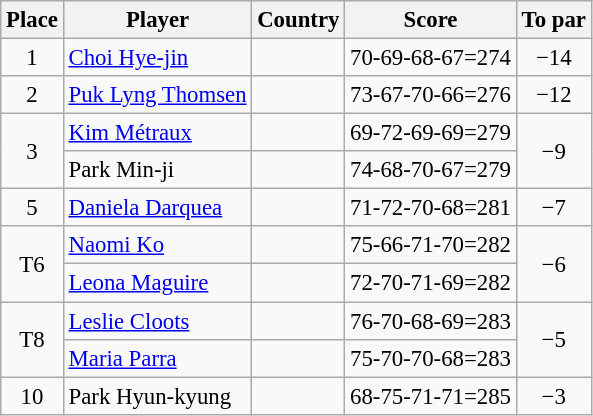<table class="wikitable" style="font-size:95%;">
<tr>
<th>Place</th>
<th>Player</th>
<th>Country</th>
<th>Score</th>
<th>To par</th>
</tr>
<tr>
<td align=center>1</td>
<td><a href='#'>Choi Hye-jin</a></td>
<td></td>
<td>70-69-68-67=274</td>
<td align=center>−14</td>
</tr>
<tr>
<td align=center>2</td>
<td><a href='#'>Puk Lyng Thomsen</a></td>
<td></td>
<td>73-67-70-66=276</td>
<td align=center>−12</td>
</tr>
<tr>
<td rowspan=2 align=center>3</td>
<td><a href='#'>Kim Métraux</a></td>
<td></td>
<td>69-72-69-69=279</td>
<td rowspan=2 align=center>−9</td>
</tr>
<tr>
<td>Park Min-ji</td>
<td></td>
<td>74-68-70-67=279</td>
</tr>
<tr>
<td align=center>5</td>
<td><a href='#'>Daniela Darquea</a></td>
<td></td>
<td>71-72-70-68=281</td>
<td align=center>−7</td>
</tr>
<tr>
<td rowspan=2 align=center>T6</td>
<td><a href='#'>Naomi Ko</a></td>
<td></td>
<td>75-66-71-70=282</td>
<td rowspan=2 align=center>−6</td>
</tr>
<tr>
<td><a href='#'>Leona Maguire</a></td>
<td></td>
<td>72-70-71-69=282</td>
</tr>
<tr>
<td rowspan=2 align=center>T8</td>
<td><a href='#'>Leslie Cloots</a></td>
<td></td>
<td>76-70-68-69=283</td>
<td rowspan=2 align=center>−5</td>
</tr>
<tr>
<td><a href='#'>Maria Parra</a></td>
<td></td>
<td>75-70-70-68=283</td>
</tr>
<tr>
<td align=center>10</td>
<td>Park Hyun-kyung</td>
<td></td>
<td>68-75-71-71=285</td>
<td align=center>−3</td>
</tr>
</table>
